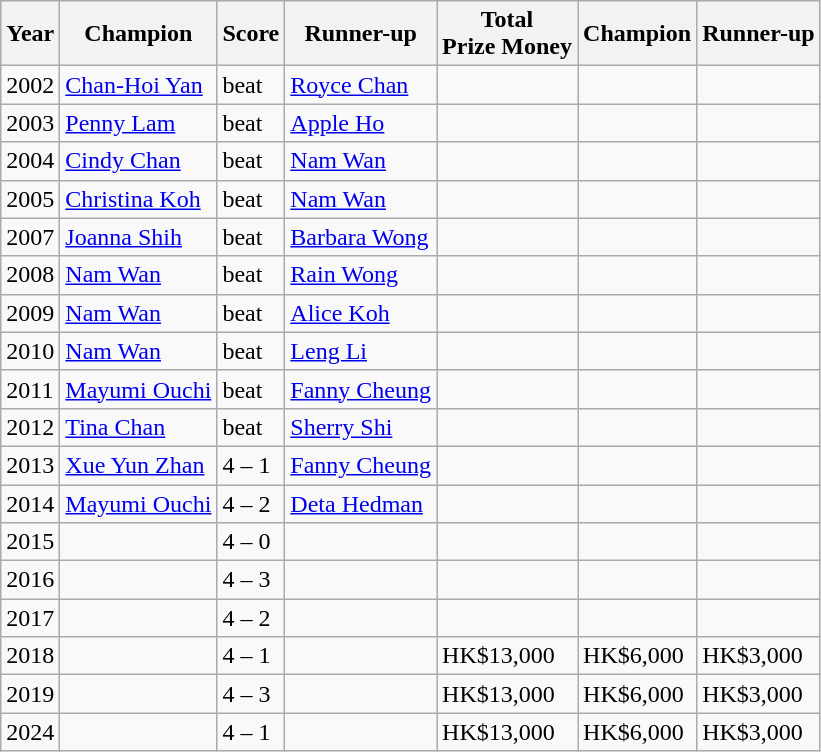<table class="wikitable">
<tr>
<th>Year</th>
<th>Champion</th>
<th>Score</th>
<th>Runner-up</th>
<th>Total<br>Prize Money</th>
<th>Champion</th>
<th>Runner-up</th>
</tr>
<tr>
<td>2002</td>
<td> <a href='#'>Chan-Hoi Yan</a></td>
<td>beat</td>
<td> <a href='#'>Royce Chan</a></td>
<td></td>
<td></td>
<td></td>
</tr>
<tr>
<td>2003</td>
<td> <a href='#'>Penny Lam</a></td>
<td>beat</td>
<td> <a href='#'>Apple Ho</a></td>
<td></td>
<td></td>
<td></td>
</tr>
<tr>
<td>2004</td>
<td> <a href='#'>Cindy Chan</a></td>
<td>beat</td>
<td> <a href='#'>Nam Wan</a></td>
<td></td>
<td></td>
<td></td>
</tr>
<tr>
<td>2005</td>
<td> <a href='#'>Christina Koh</a></td>
<td>beat</td>
<td> <a href='#'>Nam Wan</a></td>
<td></td>
<td></td>
<td></td>
</tr>
<tr>
<td>2007</td>
<td> <a href='#'>Joanna Shih</a></td>
<td>beat</td>
<td> <a href='#'>Barbara Wong</a></td>
<td></td>
<td></td>
<td></td>
</tr>
<tr>
<td>2008</td>
<td> <a href='#'>Nam Wan</a></td>
<td>beat</td>
<td> <a href='#'>Rain Wong</a></td>
<td></td>
<td></td>
<td></td>
</tr>
<tr>
<td>2009</td>
<td> <a href='#'>Nam Wan</a></td>
<td>beat</td>
<td> <a href='#'>Alice Koh</a></td>
<td></td>
<td></td>
<td></td>
</tr>
<tr>
<td>2010</td>
<td> <a href='#'>Nam Wan</a></td>
<td>beat</td>
<td> <a href='#'>Leng Li</a></td>
<td></td>
<td></td>
<td></td>
</tr>
<tr>
<td>2011</td>
<td> <a href='#'>Mayumi Ouchi</a></td>
<td>beat</td>
<td> <a href='#'>Fanny Cheung</a></td>
<td></td>
<td></td>
<td></td>
</tr>
<tr>
<td>2012</td>
<td> <a href='#'>Tina Chan</a></td>
<td>beat</td>
<td> <a href='#'>Sherry Shi</a></td>
<td></td>
<td></td>
<td></td>
</tr>
<tr>
<td>2013</td>
<td> <a href='#'>Xue Yun Zhan</a></td>
<td>4 – 1</td>
<td> <a href='#'>Fanny Cheung</a></td>
<td></td>
<td></td>
<td></td>
</tr>
<tr>
<td>2014</td>
<td> <a href='#'>Mayumi Ouchi</a></td>
<td>4 – 2</td>
<td> <a href='#'>Deta Hedman</a></td>
<td></td>
<td></td>
<td></td>
</tr>
<tr>
<td>2015</td>
<td></td>
<td>4 – 0</td>
<td></td>
<td></td>
<td></td>
<td></td>
</tr>
<tr>
<td>2016</td>
<td></td>
<td>4 – 3</td>
<td></td>
<td></td>
<td></td>
<td></td>
</tr>
<tr>
<td>2017</td>
<td></td>
<td>4 – 2</td>
<td></td>
<td></td>
<td></td>
<td></td>
</tr>
<tr>
<td>2018</td>
<td></td>
<td>4 – 1</td>
<td></td>
<td>HK$13,000</td>
<td>HK$6,000</td>
<td>HK$3,000</td>
</tr>
<tr>
<td>2019</td>
<td></td>
<td>4 – 3</td>
<td></td>
<td>HK$13,000</td>
<td>HK$6,000</td>
<td>HK$3,000</td>
</tr>
<tr>
<td>2024</td>
<td></td>
<td>4 – 1</td>
<td></td>
<td>HK$13,000</td>
<td>HK$6,000</td>
<td>HK$3,000</td>
</tr>
</table>
